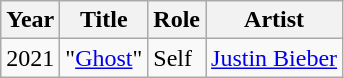<table class="wikitable sortable">
<tr>
<th>Year</th>
<th>Title</th>
<th>Role</th>
<th class="unsortable">Artist</th>
</tr>
<tr>
<td>2021</td>
<td>"<a href='#'>Ghost</a>"</td>
<td>Self</td>
<td><a href='#'>Justin Bieber</a></td>
</tr>
</table>
